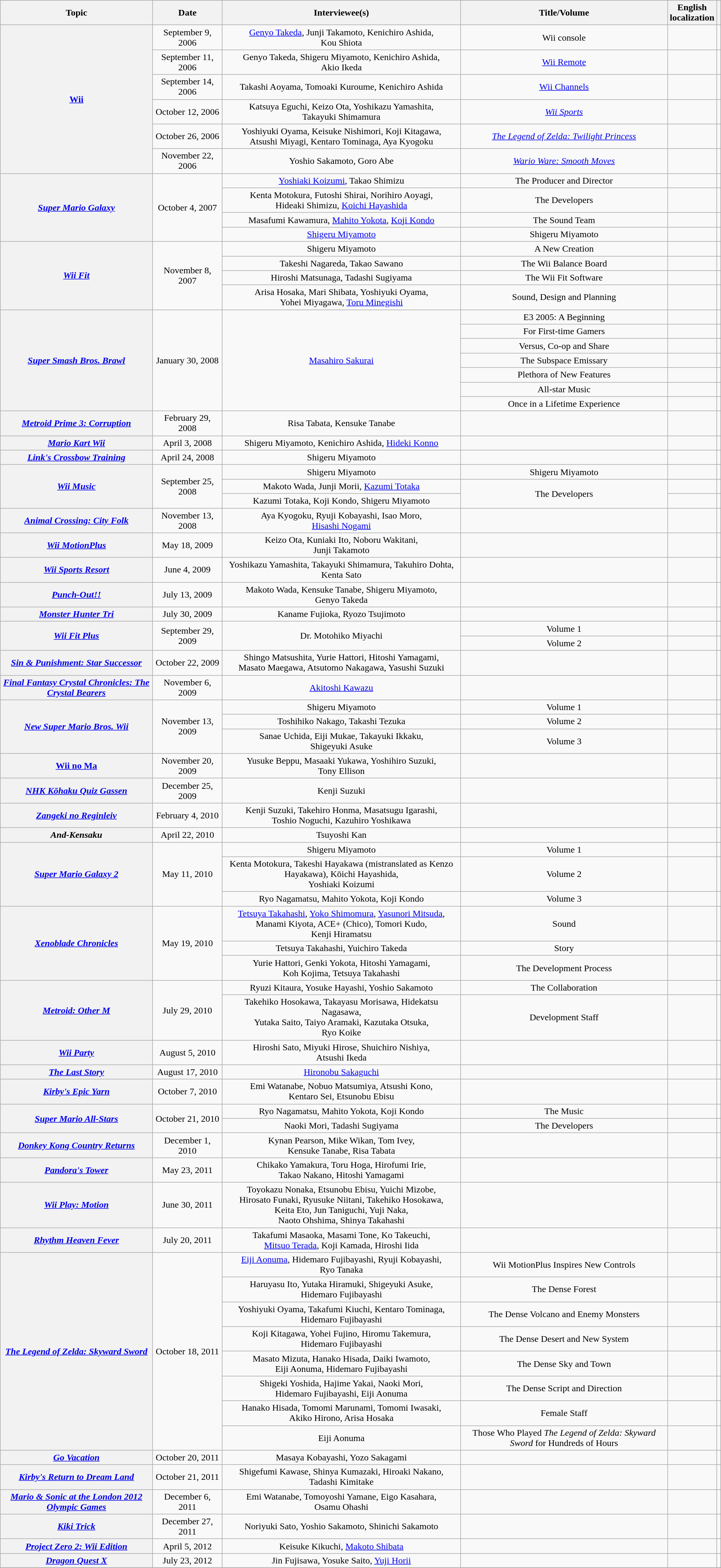<table class="wikitable plainrowheaders" style="text-align: center;" width="100%">
<tr>
<th scope="col">Topic</th>
<th scope="col">Date</th>
<th scope="col">Interviewee(s)</th>
<th scope="col">Title/Volume</th>
<th scope="col">English<br>localization</th>
<th scope="col"></th>
</tr>
<tr>
<th scope="row" rowspan=6; style="text-align: center;"><a href='#'>Wii</a></th>
<td>September 9, 2006</td>
<td><a href='#'>Genyo Takeda</a>, Junji Takamoto, Kenichiro Ashida,<br>Kou Shiota</td>
<td>Wii console</td>
<td></td>
<td></td>
</tr>
<tr>
<td>September 11, 2006</td>
<td>Genyo Takeda, Shigeru Miyamoto, Kenichiro Ashida,<br>Akio Ikeda</td>
<td><a href='#'>Wii Remote</a></td>
<td></td>
<td></td>
</tr>
<tr>
<td>September 14, 2006</td>
<td>Takashi Aoyama, Tomoaki Kuroume, Kenichiro Ashida</td>
<td><a href='#'>Wii Channels</a></td>
<td></td>
<td></td>
</tr>
<tr>
<td>October 12, 2006</td>
<td>Katsuya Eguchi, Keizo Ota, Yoshikazu Yamashita,<br>Takayuki Shimamura</td>
<td><em><a href='#'>Wii Sports</a></em></td>
<td></td>
<td></td>
</tr>
<tr>
<td>October 26, 2006</td>
<td>Yoshiyuki Oyama, Keisuke Nishimori, Koji Kitagawa,<br>Atsushi Miyagi, Kentaro Tominaga, Aya Kyogoku</td>
<td><em><a href='#'>The Legend of Zelda: Twilight Princess</a></em></td>
<td></td>
<td></td>
</tr>
<tr>
<td>November 22, 2006</td>
<td>Yoshio Sakamoto, Goro Abe</td>
<td><em><a href='#'>Wario Ware: Smooth Moves</a></em></td>
<td></td>
<td></td>
</tr>
<tr>
<th scope="row" rowspan=4; style="text-align: center;"><em><a href='#'>Super Mario Galaxy</a></em></th>
<td rowspan=4>October 4, 2007</td>
<td><a href='#'>Yoshiaki Koizumi</a>, Takao Shimizu</td>
<td>The Producer and Director</td>
<td></td>
<td></td>
</tr>
<tr>
<td>Kenta Motokura, Futoshi Shirai, Norihiro Aoyagi,<br>Hideaki Shimizu, <a href='#'>Koichi Hayashida</a></td>
<td>The Developers</td>
<td></td>
<td></td>
</tr>
<tr>
<td>Masafumi Kawamura, <a href='#'>Mahito Yokota</a>, <a href='#'>Koji Kondo</a></td>
<td>The Sound Team</td>
<td></td>
<td></td>
</tr>
<tr>
<td><a href='#'>Shigeru Miyamoto</a></td>
<td>Shigeru Miyamoto</td>
<td></td>
<td></td>
</tr>
<tr>
<th scope="row" rowspan=4; style="text-align: center;"><em><a href='#'>Wii Fit</a></em></th>
<td rowspan=4>November 8, 2007</td>
<td>Shigeru Miyamoto</td>
<td>A New Creation</td>
<td></td>
<td></td>
</tr>
<tr>
<td>Takeshi Nagareda, Takao Sawano</td>
<td>The Wii Balance Board</td>
<td></td>
<td></td>
</tr>
<tr>
<td>Hiroshi Matsunaga, Tadashi Sugiyama</td>
<td>The Wii Fit Software</td>
<td></td>
<td></td>
</tr>
<tr>
<td>Arisa Hosaka, Mari Shibata, Yoshiyuki Oyama,<br>Yohei Miyagawa, <a href='#'>Toru Minegishi</a></td>
<td>Sound, Design and Planning</td>
<td></td>
<td></td>
</tr>
<tr>
<th scope="row" rowspan=7; style="text-align: center;"><em><a href='#'>Super Smash Bros. Brawl</a></em></th>
<td rowspan=7>January 30, 2008</td>
<td rowspan=7><a href='#'>Masahiro Sakurai</a></td>
<td>E3 2005: A Beginning</td>
<td></td>
<td></td>
</tr>
<tr>
<td>For First-time Gamers</td>
<td></td>
<td></td>
</tr>
<tr>
<td>Versus, Co-op and Share</td>
<td></td>
<td></td>
</tr>
<tr>
<td>The Subspace Emissary</td>
<td></td>
<td></td>
</tr>
<tr>
<td>Plethora of New Features</td>
<td></td>
<td></td>
</tr>
<tr>
<td>All-star Music</td>
<td></td>
<td></td>
</tr>
<tr>
<td>Once in a Lifetime Experience</td>
<td></td>
<td></td>
</tr>
<tr>
<th scope="row" style="text-align: center;"><em><a href='#'>Metroid Prime 3: Corruption</a></em></th>
<td>February 29, 2008</td>
<td>Risa Tabata, Kensuke Tanabe</td>
<td></td>
<td></td>
<td></td>
</tr>
<tr>
<th scope="row" style="text-align: center;"><em><a href='#'>Mario Kart Wii</a></em></th>
<td>April 3, 2008</td>
<td>Shigeru Miyamoto, Kenichiro Ashida, <a href='#'>Hideki Konno</a></td>
<td></td>
<td></td>
<td></td>
</tr>
<tr>
<th scope="row" style="text-align: center;"><em><a href='#'>Link's Crossbow Training</a></em></th>
<td>April 24, 2008</td>
<td>Shigeru Miyamoto</td>
<td></td>
<td></td>
<td></td>
</tr>
<tr>
<th scope="row" rowspan=3; style="text-align: center;"><em><a href='#'>Wii Music</a></em></th>
<td rowspan=3>September 25, 2008</td>
<td>Shigeru Miyamoto</td>
<td>Shigeru Miyamoto</td>
<td></td>
<td></td>
</tr>
<tr>
<td>Makoto Wada, Junji Morii, <a href='#'>Kazumi Totaka</a></td>
<td rowspan=2>The Developers</td>
<td></td>
<td></td>
</tr>
<tr>
<td>Kazumi Totaka, Koji Kondo, Shigeru Miyamoto</td>
<td></td>
<td></td>
</tr>
<tr>
<th scope="row" style="text-align: center;"><em><a href='#'>Animal Crossing: City Folk</a></em></th>
<td>November 13, 2008</td>
<td>Aya Kyogoku, Ryuji Kobayashi, Isao Moro,<br><a href='#'>Hisashi Nogami</a></td>
<td></td>
<td></td>
<td></td>
</tr>
<tr>
<th scope="row" style="text-align: center;"><em><a href='#'>Wii MotionPlus</a></em></th>
<td>May 18, 2009</td>
<td>Keizo Ota, Kuniaki Ito, Noboru Wakitani,<br>Junji Takamoto</td>
<td></td>
<td></td>
<td></td>
</tr>
<tr>
<th scope="row" style="text-align: center;"><em><a href='#'>Wii Sports Resort</a></em></th>
<td>June 4, 2009</td>
<td>Yoshikazu Yamashita, Takayuki Shimamura, Takuhiro Dohta,<br>Kenta Sato</td>
<td></td>
<td></td>
<td></td>
</tr>
<tr>
<th scope="row" style="text-align: center;"><em><a href='#'>Punch-Out!&excl;</a></em></th>
<td>July 13, 2009</td>
<td>Makoto Wada, Kensuke Tanabe, Shigeru Miyamoto,<br>Genyo Takeda</td>
<td></td>
<td></td>
<td></td>
</tr>
<tr>
<th scope="row" style="text-align: center;"><em><a href='#'>Monster Hunter Tri</a></em></th>
<td>July 30, 2009</td>
<td>Kaname Fujioka, Ryozo Tsujimoto</td>
<td></td>
<td></td>
<td></td>
</tr>
<tr>
<th scope="row" rowspan=2; style="text-align: center;"><em><a href='#'>Wii Fit Plus</a></em></th>
<td rowspan=2>September 29, 2009</td>
<td rowspan=2>Dr. Motohiko Miyachi</td>
<td>Volume 1</td>
<td></td>
<td></td>
</tr>
<tr>
<td>Volume 2</td>
<td></td>
<td></td>
</tr>
<tr>
<th scope="row" style="text-align: center;"><em><a href='#'>Sin & Punishment: Star Successor</a></em></th>
<td>October 22, 2009</td>
<td>Shingo Matsushita, Yurie Hattori, Hitoshi Yamagami,<br>Masato Maegawa, Atsutomo Nakagawa, Yasushi Suzuki</td>
<td></td>
<td></td>
<td></td>
</tr>
<tr>
<th scope="row" style="text-align: center;"><em><a href='#'>Final Fantasy Crystal Chronicles: The Crystal Bearers</a></em></th>
<td>November 6, 2009</td>
<td><a href='#'>Akitoshi Kawazu</a></td>
<td></td>
<td></td>
<td></td>
</tr>
<tr>
<th scope="row" rowspan=3; style="text-align: center;"><em><a href='#'>New Super Mario Bros. Wii</a></em></th>
<td rowspan=3>November 13, 2009</td>
<td>Shigeru Miyamoto</td>
<td>Volume 1</td>
<td></td>
<td></td>
</tr>
<tr>
<td>Toshihiko Nakago, Takashi Tezuka</td>
<td>Volume 2</td>
<td></td>
<td></td>
</tr>
<tr>
<td>Sanae Uchida, Eiji Mukae, Takayuki Ikkaku,<br>Shigeyuki Asuke</td>
<td>Volume 3</td>
<td></td>
<td></td>
</tr>
<tr>
<th scope="row" style="text-align: center;"><a href='#'>Wii no Ma</a></th>
<td>November 20, 2009</td>
<td>Yusuke Beppu, Masaaki Yukawa, Yoshihiro Suzuki,<br>Tony Ellison</td>
<td></td>
<td></td>
<td></td>
</tr>
<tr>
<th scope="row" style="text-align: center;"><em><a href='#'>NHK Kōhaku Quiz Gassen</a></em></th>
<td>December 25, 2009</td>
<td>Kenji Suzuki</td>
<td></td>
<td></td>
<td></td>
</tr>
<tr>
<th scope="row" style="text-align: center;"><em><a href='#'>Zangeki no Reginleiv</a></em></th>
<td>February 4, 2010</td>
<td>Kenji Suzuki, Takehiro Honma, Masatsugu Igarashi,<br>Toshio Noguchi, Kazuhiro Yoshikawa</td>
<td></td>
<td></td>
<td></td>
</tr>
<tr>
<th scope="row" style="text-align: center;"><em>And-Kensaku</em></th>
<td>April 22, 2010</td>
<td>Tsuyoshi Kan</td>
<td></td>
<td></td>
<td></td>
</tr>
<tr>
<th scope="row" rowspan=3; style="text-align: center;"><em><a href='#'>Super Mario Galaxy 2</a></em></th>
<td rowspan=3>May 11, 2010</td>
<td>Shigeru Miyamoto</td>
<td>Volume 1</td>
<td></td>
<td></td>
</tr>
<tr>
<td>Kenta Motokura, Takeshi Hayakawa (mistranslated as Kenzo Hayakawa), Kōichi Hayashida,<br>Yoshiaki Koizumi</td>
<td>Volume 2</td>
<td></td>
<td></td>
</tr>
<tr>
<td>Ryo Nagamatsu, Mahito Yokota, Koji Kondo</td>
<td>Volume 3</td>
<td></td>
<td></td>
</tr>
<tr>
<th scope="row" rowspan=3; style="text-align: center;"><em><a href='#'>Xenoblade Chronicles</a></em></th>
<td rowspan=3>May 19, 2010</td>
<td><a href='#'>Tetsuya Takahashi</a>, <a href='#'>Yoko Shimomura</a>, <a href='#'>Yasunori Mitsuda</a>,<br>Manami Kiyota, ACE+ (Chico), Tomori Kudo,<br>Kenji Hiramatsu</td>
<td>Sound</td>
<td></td>
<td></td>
</tr>
<tr>
<td>Tetsuya Takahashi, Yuichiro Takeda</td>
<td>Story</td>
<td></td>
<td></td>
</tr>
<tr>
<td>Yurie Hattori, Genki Yokota, Hitoshi Yamagami,<br>Koh Kojima, Tetsuya Takahashi</td>
<td>The Development Process</td>
<td></td>
<td></td>
</tr>
<tr>
<th scope="row" rowspan=2; style="text-align: center;"><em><a href='#'>Metroid: Other M</a></em></th>
<td rowspan=2>July 29, 2010</td>
<td>Ryuzi Kitaura, Yosuke Hayashi, Yoshio Sakamoto</td>
<td>The Collaboration</td>
<td></td>
<td></td>
</tr>
<tr>
<td>Takehiko Hosokawa, Takayasu Morisawa, Hidekatsu Nagasawa,<br>Yutaka Saito, Taiyo Aramaki, Kazutaka Otsuka,<br>Ryo Koike</td>
<td>Development Staff</td>
<td></td>
<td></td>
</tr>
<tr>
<th scope="row" style="text-align: center;"><em><a href='#'>Wii Party</a></em></th>
<td>August 5, 2010</td>
<td>Hiroshi Sato, Miyuki Hirose, Shuichiro Nishiya,<br>Atsushi Ikeda</td>
<td></td>
<td></td>
<td></td>
</tr>
<tr>
<th scope="row" style="text-align: center;"><em><a href='#'>The Last Story</a></em></th>
<td>August 17, 2010</td>
<td><a href='#'>Hironobu Sakaguchi</a></td>
<td></td>
<td></td>
<td></td>
</tr>
<tr>
<th scope="row" style="text-align: center;"><em><a href='#'>Kirby's Epic Yarn</a></em></th>
<td>October 7, 2010</td>
<td>Emi Watanabe, Nobuo Matsumiya, Atsushi Kono,<br>Kentaro Sei, Etsunobu Ebisu</td>
<td></td>
<td></td>
<td></td>
</tr>
<tr>
<th scope="row" rowspan=2; style="text-align: center;"><em><a href='#'>Super Mario All-Stars</a></em></th>
<td rowspan=2>October 21, 2010</td>
<td>Ryo Nagamatsu, Mahito Yokota, Koji Kondo</td>
<td>The Music</td>
<td></td>
<td></td>
</tr>
<tr>
<td>Naoki Mori, Tadashi Sugiyama</td>
<td>The Developers</td>
<td></td>
<td></td>
</tr>
<tr>
<th scope="row" style="text-align: center;"><em><a href='#'>Donkey Kong Country Returns</a></em></th>
<td>December 1, 2010</td>
<td>Kynan Pearson, Mike Wikan, Tom Ivey,<br>Kensuke Tanabe, Risa Tabata</td>
<td></td>
<td></td>
<td></td>
</tr>
<tr>
<th scope="row" style="text-align: center;"><em><a href='#'>Pandora's Tower</a></em></th>
<td>May 23, 2011</td>
<td>Chikako Yamakura, Toru Hoga, Hirofumi Irie,<br>Takao Nakano, Hitoshi Yamagami</td>
<td></td>
<td></td>
<td></td>
</tr>
<tr>
<th scope="row" style="text-align: center;"><em><a href='#'>Wii Play: Motion</a></em></th>
<td>June 30, 2011</td>
<td>Toyokazu Nonaka, Etsunobu Ebisu, Yuichi Mizobe,<br>Hirosato Funaki, Ryusuke Niitani, Takehiko Hosokawa,<br>Keita Eto, Jun Taniguchi, Yuji Naka,<br>Naoto Ohshima, Shinya Takahashi</td>
<td></td>
<td></td>
<td></td>
</tr>
<tr>
<th scope="row" style="text-align: center;"><em><a href='#'>Rhythm Heaven Fever</a></em></th>
<td>July 20, 2011</td>
<td>Takafumi Masaoka, Masami Tone, Ko Takeuchi,<br><a href='#'>Mitsuo Terada</a>, Koji Kamada, Hiroshi Iida</td>
<td></td>
<td></td>
<td></td>
</tr>
<tr>
<th scope="row" rowspan=8; style="text-align: center;"><em><a href='#'>The Legend of Zelda: Skyward Sword</a></em></th>
<td rowspan=8>October 18, 2011</td>
<td><a href='#'>Eiji Aonuma</a>, Hidemaro Fujibayashi, Ryuji Kobayashi,<br>Ryo Tanaka</td>
<td>Wii MotionPlus Inspires New Controls</td>
<td></td>
<td></td>
</tr>
<tr>
<td>Haruyasu Ito, Yutaka Hiramuki, Shigeyuki Asuke,<br>Hidemaro Fujibayashi</td>
<td>The Dense Forest</td>
<td></td>
<td></td>
</tr>
<tr>
<td>Yoshiyuki Oyama, Takafumi Kiuchi, Kentaro Tominaga,<br>Hidemaro Fujibayashi</td>
<td>The Dense Volcano and Enemy Monsters</td>
<td></td>
<td></td>
</tr>
<tr>
<td>Koji Kitagawa, Yohei Fujino, Hiromu Takemura,<br>Hidemaro Fujibayashi</td>
<td>The Dense Desert and New System</td>
<td></td>
<td></td>
</tr>
<tr>
<td>Masato Mizuta, Hanako Hisada, Daiki Iwamoto,<br>Eiji Aonuma, Hidemaro Fujibayashi</td>
<td>The Dense Sky and Town</td>
<td></td>
<td></td>
</tr>
<tr>
<td>Shigeki Yoshida, Hajime Yakai, Naoki Mori,<br>Hidemaro Fujibayashi, Eiji Aonuma</td>
<td>The Dense Script and Direction</td>
<td></td>
<td></td>
</tr>
<tr>
<td>Hanako Hisada, Tomomi Marunami, Tomomi Iwasaki,<br>Akiko Hirono, Arisa Hosaka</td>
<td>Female Staff</td>
<td></td>
<td></td>
</tr>
<tr>
<td>Eiji Aonuma</td>
<td>Those Who Played <em>The Legend of Zelda: Skyward Sword</em> for Hundreds of Hours</td>
<td></td>
<td></td>
</tr>
<tr>
<th scope="row" style="text-align: center;"><em><a href='#'>Go Vacation</a></em></th>
<td>October 20, 2011</td>
<td>Masaya Kobayashi, Yozo Sakagami</td>
<td></td>
<td></td>
<td></td>
</tr>
<tr>
<th scope="row" style="text-align: center;"><em><a href='#'>Kirby's Return to Dream Land</a></em></th>
<td>October 21, 2011</td>
<td>Shigefumi Kawase, Shinya Kumazaki, Hiroaki Nakano,<br>Tadashi Kimitake</td>
<td></td>
<td></td>
<td></td>
</tr>
<tr>
<th scope="row" style="text-align: center;"><em><a href='#'>Mario & Sonic at the London 2012 Olympic Games</a></em></th>
<td>December 6, 2011</td>
<td>Emi Watanabe, Tomoyoshi Yamane, Eigo Kasahara,<br>Osamu Ohashi</td>
<td></td>
<td></td>
<td></td>
</tr>
<tr>
<th scope="row" style="text-align: center;"><em><a href='#'>Kiki Trick</a></em></th>
<td>December 27, 2011</td>
<td>Noriyuki Sato, Yoshio Sakamoto, Shinichi Sakamoto</td>
<td></td>
<td></td>
<td></td>
</tr>
<tr>
<th scope="row" style="text-align: center;"><em><a href='#'>Project Zero 2: Wii Edition</a></em></th>
<td>April 5, 2012</td>
<td>Keisuke Kikuchi, <a href='#'>Makoto Shibata</a></td>
<td></td>
<td></td>
<td></td>
</tr>
<tr>
<th scope="row" style="text-align: center;"><em><a href='#'>Dragon Quest X</a></em></th>
<td>July 23, 2012</td>
<td>Jin Fujisawa, Yosuke Saito, <a href='#'>Yuji Horii</a></td>
<td></td>
<td></td>
<td></td>
</tr>
<tr>
</tr>
</table>
